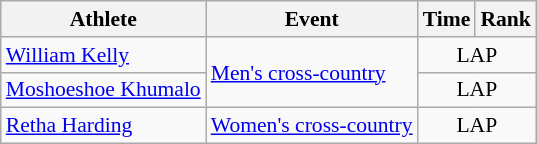<table class="wikitable" style="font-size:90%">
<tr>
<th>Athlete</th>
<th>Event</th>
<th>Time</th>
<th>Rank</th>
</tr>
<tr align=center>
<td align=left><a href='#'>William Kelly</a></td>
<td align=left rowspan=2><a href='#'>Men's cross-country</a></td>
<td colspan=2>LAP</td>
</tr>
<tr align=center>
<td align=left><a href='#'>Moshoeshoe Khumalo</a></td>
<td colspan=2>LAP</td>
</tr>
<tr align=center>
<td align=left><a href='#'>Retha Harding</a></td>
<td align=left><a href='#'>Women's cross-country</a></td>
<td colspan=2>LAP</td>
</tr>
</table>
